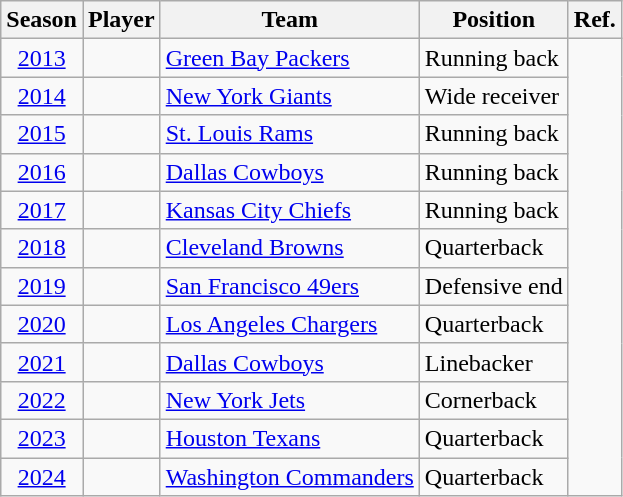<table class="wikitable sortable">
<tr>
<th>Season</th>
<th>Player</th>
<th>Team</th>
<th>Position</th>
<th class="unsortable">Ref.</th>
</tr>
<tr>
<td style="text-align:center"><a href='#'>2013</a></td>
<td></td>
<td><a href='#'>Green Bay Packers</a></td>
<td>Running back</td>
<td rowspan="12" style="text-align:center"></td>
</tr>
<tr>
<td style="text-align:center"><a href='#'>2014</a></td>
<td></td>
<td><a href='#'>New York Giants</a></td>
<td>Wide receiver</td>
</tr>
<tr>
<td style="text-align:center"><a href='#'>2015</a></td>
<td></td>
<td><a href='#'>St. Louis Rams</a></td>
<td>Running back</td>
</tr>
<tr>
<td style="text-align:center"><a href='#'>2016</a></td>
<td></td>
<td><a href='#'>Dallas Cowboys</a></td>
<td>Running back</td>
</tr>
<tr>
<td style="text-align:center"><a href='#'>2017</a></td>
<td></td>
<td><a href='#'>Kansas City Chiefs</a></td>
<td>Running back</td>
</tr>
<tr>
<td style="text-align:center"><a href='#'>2018</a></td>
<td></td>
<td><a href='#'>Cleveland Browns</a></td>
<td>Quarterback</td>
</tr>
<tr>
<td style="text-align:center"><a href='#'>2019</a></td>
<td></td>
<td><a href='#'>San Francisco 49ers</a></td>
<td>Defensive end</td>
</tr>
<tr>
<td style="text-align:center"><a href='#'>2020</a></td>
<td></td>
<td><a href='#'>Los Angeles Chargers</a></td>
<td>Quarterback</td>
</tr>
<tr>
<td style="text-align:center"><a href='#'>2021</a></td>
<td></td>
<td><a href='#'>Dallas Cowboys</a></td>
<td>Linebacker</td>
</tr>
<tr>
<td style="text-align:center"><a href='#'>2022</a></td>
<td></td>
<td><a href='#'>New York Jets</a></td>
<td>Cornerback</td>
</tr>
<tr>
<td style="text-align:center"><a href='#'>2023</a></td>
<td></td>
<td><a href='#'>Houston Texans</a></td>
<td>Quarterback</td>
</tr>
<tr>
<td style="text-align:center"><a href='#'>2024</a></td>
<td></td>
<td><a href='#'>Washington Commanders</a></td>
<td>Quarterback</td>
</tr>
</table>
